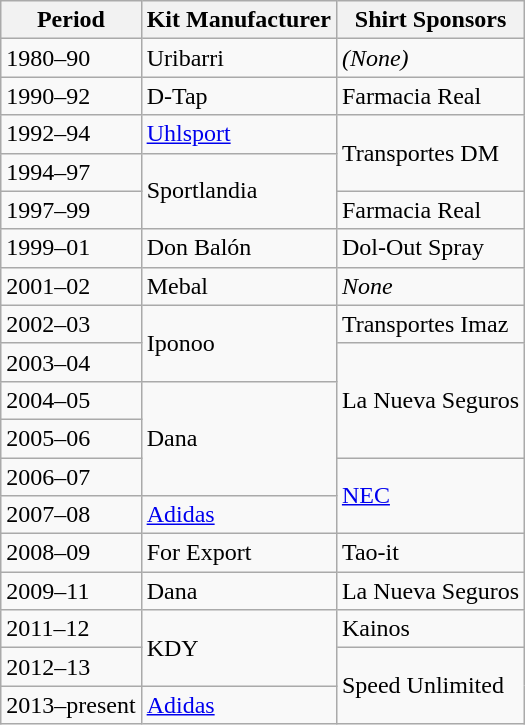<table class="wikitable">
<tr>
<th>Period</th>
<th>Kit Manufacturer</th>
<th>Shirt Sponsors</th>
</tr>
<tr>
<td>1980–90</td>
<td> Uribarri</td>
<td><em>(None)</em></td>
</tr>
<tr>
<td>1990–92</td>
<td> D-Tap</td>
<td>Farmacia Real</td>
</tr>
<tr>
<td>1992–94</td>
<td> <a href='#'>Uhlsport</a></td>
<td rowspan=2>Transportes DM</td>
</tr>
<tr>
<td>1994–97</td>
<td rowspan=2> Sportlandia</td>
</tr>
<tr>
<td>1997–99</td>
<td>Farmacia Real</td>
</tr>
<tr>
<td>1999–01</td>
<td> Don Balón</td>
<td>Dol-Out Spray</td>
</tr>
<tr>
<td>2001–02</td>
<td> Mebal</td>
<td><em>None</em></td>
</tr>
<tr>
<td>2002–03</td>
<td rowspan=2> Iponoo</td>
<td>Transportes Imaz</td>
</tr>
<tr>
<td>2003–04</td>
<td rowspan=3>La Nueva Seguros</td>
</tr>
<tr>
<td>2004–05</td>
<td rowspan=3> Dana</td>
</tr>
<tr>
<td>2005–06</td>
</tr>
<tr>
<td>2006–07</td>
<td rowspan=2><a href='#'>NEC</a></td>
</tr>
<tr>
<td>2007–08</td>
<td> <a href='#'>Adidas</a></td>
</tr>
<tr>
<td>2008–09</td>
<td> For Export</td>
<td>Tao-it</td>
</tr>
<tr>
<td>2009–11</td>
<td> Dana</td>
<td>La Nueva Seguros</td>
</tr>
<tr>
<td>2011–12</td>
<td rowspan=2> KDY</td>
<td>Kainos</td>
</tr>
<tr>
<td>2012–13</td>
<td rowspan=2>Speed Unlimited</td>
</tr>
<tr>
<td>2013–present</td>
<td> <a href='#'>Adidas</a></td>
</tr>
</table>
